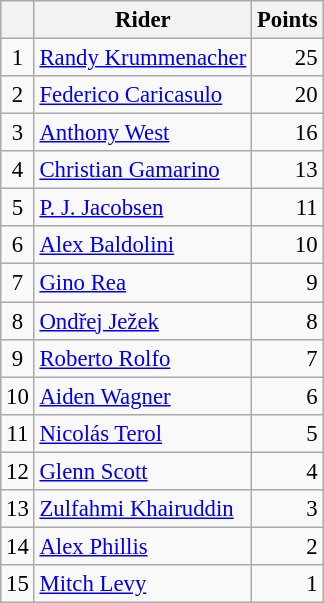<table class="wikitable" style="font-size: 95%;">
<tr>
<th></th>
<th>Rider</th>
<th>Points</th>
</tr>
<tr>
<td align=center>1</td>
<td> <a href='#'>Randy Krummenacher</a></td>
<td align=right>25</td>
</tr>
<tr>
<td align=center>2</td>
<td> <a href='#'>Federico Caricasulo</a></td>
<td align=right>20</td>
</tr>
<tr>
<td align=center>3</td>
<td> <a href='#'>Anthony West</a></td>
<td align=right>16</td>
</tr>
<tr>
<td align=center>4</td>
<td> <a href='#'>Christian Gamarino</a></td>
<td align=right>13</td>
</tr>
<tr>
<td align=center>5</td>
<td> <a href='#'>P. J. Jacobsen</a></td>
<td align=right>11</td>
</tr>
<tr>
<td align=center>6</td>
<td> <a href='#'>Alex Baldolini</a></td>
<td align=right>10</td>
</tr>
<tr>
<td align=center>7</td>
<td> <a href='#'>Gino Rea</a></td>
<td align=right>9</td>
</tr>
<tr>
<td align=center>8</td>
<td> <a href='#'>Ondřej Ježek</a></td>
<td align=right>8</td>
</tr>
<tr>
<td align=center>9</td>
<td> <a href='#'>Roberto Rolfo</a></td>
<td align=right>7</td>
</tr>
<tr>
<td align=center>10</td>
<td> <a href='#'>Aiden Wagner</a></td>
<td align=right>6</td>
</tr>
<tr>
<td align=center>11</td>
<td> <a href='#'>Nicolás Terol</a></td>
<td align=right>5</td>
</tr>
<tr>
<td align=center>12</td>
<td> <a href='#'>Glenn Scott</a></td>
<td align=right>4</td>
</tr>
<tr>
<td align=center>13</td>
<td> <a href='#'>Zulfahmi Khairuddin</a></td>
<td align=right>3</td>
</tr>
<tr>
<td align=center>14</td>
<td> <a href='#'>Alex Phillis</a></td>
<td align=right>2</td>
</tr>
<tr>
<td align=center>15</td>
<td> <a href='#'>Mitch Levy</a></td>
<td align=right>1</td>
</tr>
</table>
